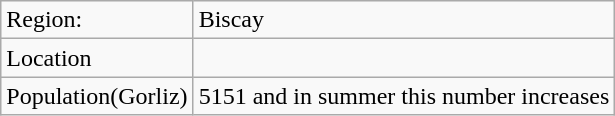<table class="wikitable">
<tr>
<td>Region:</td>
<td>Biscay</td>
</tr>
<tr>
<td>Location</td>
<td></td>
</tr>
<tr>
<td>Population(Gorliz)</td>
<td>5151 and in summer this number increases</td>
</tr>
</table>
